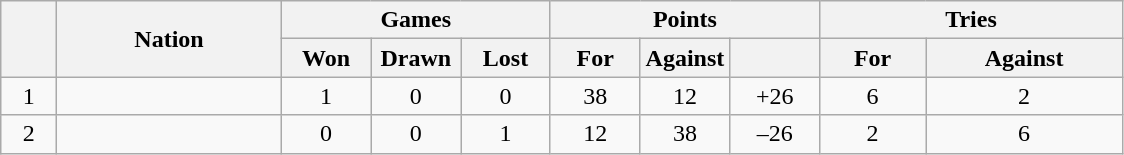<table class="wikitable">
<tr>
<th rowspan="2" style="width:5%;"></th>
<th rowspan="2" style="width:20%;">Nation</th>
<th colspan="3">Games</th>
<th colspan="3" style="width:18%;">Points</th>
<th colspan="2">Tries</th>
</tr>
<tr>
<th style="width:8%;">Won</th>
<th style="width:8%;">Drawn</th>
<th style="width:8%;">Lost</th>
<th style="width:8%;">For</th>
<th style="width:8%;">Against</th>
<th style="width:8%;"></th>
<th>For</th>
<th>Against</th>
</tr>
<tr align="center">
<td>1</td>
<td align="left"></td>
<td>1</td>
<td>0</td>
<td>0</td>
<td>38</td>
<td>12</td>
<td>+26</td>
<td>6</td>
<td>2</td>
</tr>
<tr align="center">
<td>2</td>
<td align="left"></td>
<td>0</td>
<td>0</td>
<td>1</td>
<td>12</td>
<td>38</td>
<td>–26</td>
<td>2</td>
<td>6</td>
</tr>
</table>
